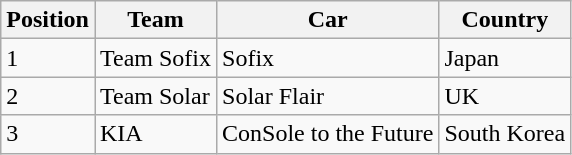<table class="wikitable">
<tr>
<th>Position</th>
<th>Team</th>
<th>Car</th>
<th>Country</th>
</tr>
<tr>
<td>1</td>
<td>Team Sofix</td>
<td>Sofix</td>
<td>Japan</td>
</tr>
<tr>
<td>2</td>
<td>Team Solar</td>
<td>Solar Flair</td>
<td>UK</td>
</tr>
<tr>
<td>3</td>
<td>KIA</td>
<td>ConSole to the Future</td>
<td>South Korea</td>
</tr>
</table>
